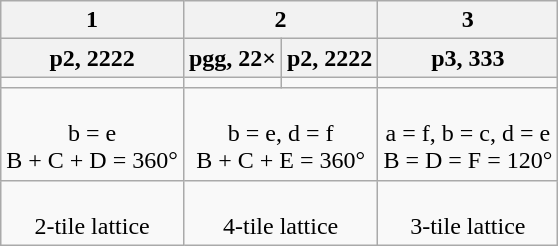<table class=wikitable>
<tr>
<th>1</th>
<th colspan=2>2</th>
<th>3</th>
</tr>
<tr>
<th>p2, 2222</th>
<th>pgg, 22×</th>
<th>p2, 2222</th>
<th>p3, 333</th>
</tr>
<tr>
<td></td>
<td></td>
<td></td>
<td></td>
</tr>
<tr align=center>
<td><br>b = e<br>B + C + D = 360°</td>
<td colspan=2><br>b = e, d = f<br>B + C + E = 360°</td>
<td><br>a = f, b = c, d = e<br>B = D = F = 120°</td>
</tr>
<tr align=center>
<td><br>2-tile lattice</td>
<td colspan=2><br>4-tile lattice</td>
<td><br>3-tile lattice</td>
</tr>
</table>
